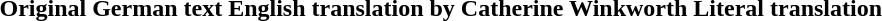<table>
<tr>
<th>Original German text</th>
<th>English translation by Catherine Winkworth</th>
<th>Literal translation</th>
</tr>
<tr>
<td><br></td>
<td><br></td>
<td><br></td>
</tr>
</table>
